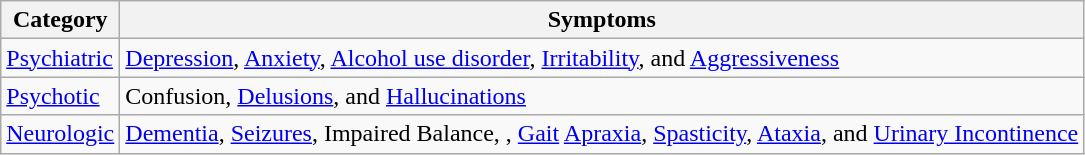<table class="wikitable">
<tr>
<th>Category</th>
<th>Symptoms</th>
</tr>
<tr>
<td><a href='#'>Psychiatric</a></td>
<td><a href='#'>Depression</a>, <a href='#'>Anxiety</a>, <a href='#'>Alcohol use disorder</a>, <a href='#'>Irritability</a>, and <a href='#'>Aggressiveness</a></td>
</tr>
<tr>
<td><a href='#'>Psychotic</a></td>
<td>Confusion, <a href='#'>Delusions</a>, and <a href='#'>Hallucinations</a></td>
</tr>
<tr>
<td><a href='#'>Neurologic</a></td>
<td><a href='#'>Dementia</a>, <a href='#'>Seizures</a>, Impaired Balance, , <a href='#'>Gait</a> <a href='#'>Apraxia</a>, <a href='#'>Spasticity</a>, <a href='#'>Ataxia</a>, and <a href='#'>Urinary Incontinence</a></td>
</tr>
</table>
